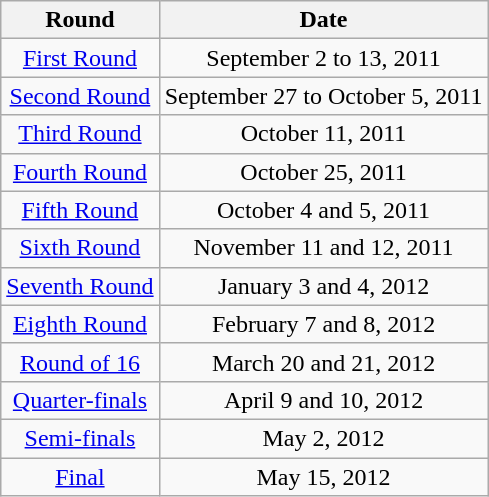<table class="wikitable">
<tr>
<th>Round</th>
<th>Date</th>
</tr>
<tr align=center>
<td><a href='#'>First Round</a></td>
<td>September 2 to 13, 2011</td>
</tr>
<tr align=center>
<td><a href='#'>Second Round</a></td>
<td>September 27 to October 5, 2011</td>
</tr>
<tr align=center>
<td><a href='#'>Third Round</a></td>
<td>October 11, 2011</td>
</tr>
<tr align=center>
<td><a href='#'>Fourth Round</a></td>
<td>October 25, 2011</td>
</tr>
<tr align=center>
<td><a href='#'>Fifth Round</a></td>
<td>October 4 and 5, 2011</td>
</tr>
<tr align=center>
<td><a href='#'>Sixth Round</a></td>
<td>November 11 and 12, 2011</td>
</tr>
<tr align=center>
<td><a href='#'>Seventh Round</a></td>
<td>January 3 and 4, 2012</td>
</tr>
<tr align=center>
<td><a href='#'>Eighth Round</a></td>
<td>February 7 and 8, 2012</td>
</tr>
<tr align=center>
<td><a href='#'>Round of 16</a></td>
<td>March 20 and 21, 2012</td>
</tr>
<tr align=center>
<td><a href='#'>Quarter-finals</a></td>
<td>April 9 and 10, 2012</td>
</tr>
<tr align=center>
<td><a href='#'>Semi-finals</a></td>
<td>May 2, 2012</td>
</tr>
<tr align=center>
<td><a href='#'>Final</a></td>
<td>May 15, 2012</td>
</tr>
</table>
